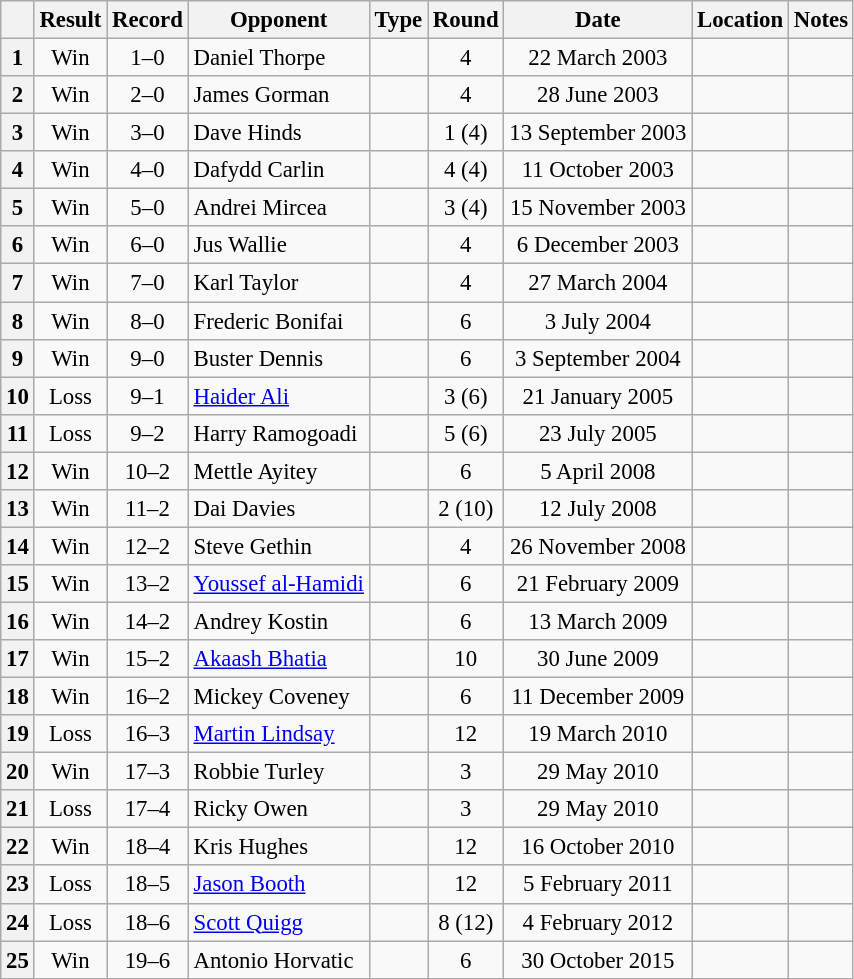<table class="wikitable plainrowheaders" style="text-align:center; font-size:95%">
<tr>
<th scope=col></th>
<th scope=col>Result</th>
<th scope=col>Record</th>
<th scope=col>Opponent</th>
<th scope=col>Type</th>
<th scope=col>Round</th>
<th scope=col>Date</th>
<th scope=col>Location</th>
<th scope=col>Notes</th>
</tr>
<tr>
<th scope=row>1</th>
<td>Win</td>
<td>1–0</td>
<td style="text-align:left;">Daniel Thorpe</td>
<td></td>
<td>4</td>
<td>22 March 2003</td>
<td style="text-align:left;"></td>
<td></td>
</tr>
<tr>
<th scope=row>2</th>
<td>Win</td>
<td>2–0</td>
<td style="text-align:left;">James Gorman</td>
<td></td>
<td>4</td>
<td>28 June 2003</td>
<td style="text-align:left;"></td>
<td></td>
</tr>
<tr>
<th scope=row>3</th>
<td>Win</td>
<td>3–0</td>
<td style="text-align:left;">Dave Hinds</td>
<td></td>
<td>1 (4)</td>
<td>13 September 2003</td>
<td style="text-align:left;"></td>
<td></td>
</tr>
<tr>
<th scope=row>4</th>
<td>Win</td>
<td>4–0</td>
<td style="text-align:left;">Dafydd Carlin</td>
<td></td>
<td>4 (4)</td>
<td>11 October 2003</td>
<td style="text-align:left;"></td>
<td></td>
</tr>
<tr>
<th scope=row>5</th>
<td>Win</td>
<td>5–0</td>
<td style="text-align:left;">Andrei Mircea</td>
<td></td>
<td>3 (4)</td>
<td>15 November 2003</td>
<td style="text-align:left;"></td>
<td></td>
</tr>
<tr>
<th scope=row>6</th>
<td>Win</td>
<td>6–0</td>
<td style="text-align:left;">Jus Wallie</td>
<td></td>
<td>4</td>
<td>6 December 2003</td>
<td style="text-align:left;"></td>
<td></td>
</tr>
<tr>
<th scope=row>7</th>
<td>Win</td>
<td>7–0</td>
<td style="text-align:left;">Karl Taylor</td>
<td></td>
<td>4</td>
<td>27 March 2004</td>
<td style="text-align:left;"></td>
<td></td>
</tr>
<tr>
<th scope=row>8</th>
<td>Win</td>
<td>8–0</td>
<td style="text-align:left;">Frederic Bonifai</td>
<td></td>
<td>6</td>
<td>3 July 2004</td>
<td style="text-align:left;"></td>
<td></td>
</tr>
<tr>
<th scope=row>9</th>
<td>Win</td>
<td>9–0</td>
<td style="text-align:left;">Buster Dennis</td>
<td></td>
<td>6</td>
<td>3 September 2004</td>
<td style="text-align:left;"></td>
<td></td>
</tr>
<tr>
<th scope=row>10</th>
<td>Loss</td>
<td>9–1</td>
<td style="text-align:left;"><a href='#'>Haider Ali</a></td>
<td></td>
<td>3 (6)</td>
<td>21 January 2005</td>
<td style="text-align:left;"></td>
<td></td>
</tr>
<tr>
<th scope=row>11</th>
<td>Loss</td>
<td>9–2</td>
<td style="text-align:left;">Harry Ramogoadi</td>
<td></td>
<td>5 (6)</td>
<td>23 July 2005</td>
<td style="text-align:left;"></td>
<td></td>
</tr>
<tr>
<th scope=row>12</th>
<td>Win</td>
<td>10–2</td>
<td style="text-align:left;">Mettle Ayitey</td>
<td></td>
<td>6</td>
<td>5 April 2008</td>
<td style="text-align:left;"></td>
<td></td>
</tr>
<tr>
<th scope=row>13</th>
<td>Win</td>
<td>11–2</td>
<td style="text-align:left;">Dai Davies</td>
<td></td>
<td>2 (10)</td>
<td>12 July 2008</td>
<td style="text-align:left;"></td>
<td style="text-align:left;"></td>
</tr>
<tr>
<th scope=row>14</th>
<td>Win</td>
<td>12–2</td>
<td style="text-align:left;">Steve Gethin</td>
<td></td>
<td>4</td>
<td>26 November 2008</td>
<td style="text-align:left;"></td>
<td></td>
</tr>
<tr>
<th scope=row>15</th>
<td>Win</td>
<td>13–2</td>
<td style="text-align:left;"><a href='#'>Youssef al-Hamidi</a></td>
<td></td>
<td>6</td>
<td>21 February 2009</td>
<td style="text-align:left;"></td>
<td></td>
</tr>
<tr>
<th scope=row>16</th>
<td>Win</td>
<td>14–2</td>
<td style="text-align:left;">Andrey Kostin</td>
<td></td>
<td>6</td>
<td>13 March 2009</td>
<td style="text-align:left;"></td>
<td></td>
</tr>
<tr>
<th scope=row>17</th>
<td>Win</td>
<td>15–2</td>
<td style="text-align:left;"><a href='#'>Akaash Bhatia</a></td>
<td></td>
<td>10</td>
<td>30 June 2009</td>
<td style="text-align:left;"></td>
<td></td>
</tr>
<tr>
<th scope=row>18</th>
<td>Win</td>
<td>16–2</td>
<td style="text-align:left;">Mickey Coveney</td>
<td></td>
<td>6</td>
<td>11 December 2009</td>
<td style="text-align:left;"></td>
<td></td>
</tr>
<tr>
<th scope=row>19</th>
<td>Loss</td>
<td>16–3</td>
<td style="text-align:left;"><a href='#'>Martin Lindsay</a></td>
<td></td>
<td>12</td>
<td>19 March 2010</td>
<td style="text-align:left;"></td>
<td style="text-align:left;"></td>
</tr>
<tr>
<th scope=row>20</th>
<td>Win</td>
<td>17–3</td>
<td style="text-align:left;">Robbie Turley</td>
<td></td>
<td>3</td>
<td>29 May 2010</td>
<td style="text-align:left;"></td>
<td style="text-align:left;"></td>
</tr>
<tr>
<th scope=row>21</th>
<td>Loss</td>
<td>17–4</td>
<td style="text-align:left;">Ricky Owen</td>
<td></td>
<td>3</td>
<td>29 May 2010</td>
<td style="text-align:left;"></td>
<td style="text-align:left;"></td>
</tr>
<tr>
<th scope=row>22</th>
<td>Win</td>
<td>18–4</td>
<td style="text-align:left;">Kris Hughes</td>
<td></td>
<td>12</td>
<td>16 October 2010</td>
<td style="text-align:left;"></td>
<td style="text-align:left;"></td>
</tr>
<tr>
<th scope=row>23</th>
<td>Loss</td>
<td>18–5</td>
<td style="text-align:left;"><a href='#'>Jason Booth</a></td>
<td></td>
<td>12</td>
<td>5 February 2011</td>
<td style="text-align:left;"></td>
<td style="text-align:left;"></td>
</tr>
<tr>
<th scope=row>24</th>
<td>Loss</td>
<td>18–6</td>
<td style="text-align:left;"><a href='#'>Scott Quigg</a></td>
<td></td>
<td>8 (12)</td>
<td>4 February 2012</td>
<td style="text-align:left;"></td>
<td style="text-align:left;"></td>
</tr>
<tr>
<th scope=row>25</th>
<td>Win</td>
<td>19–6</td>
<td style="text-align:left;">Antonio Horvatic</td>
<td></td>
<td>6</td>
<td>30 October 2015</td>
<td style="text-align:left;"></td>
<td></td>
</tr>
</table>
